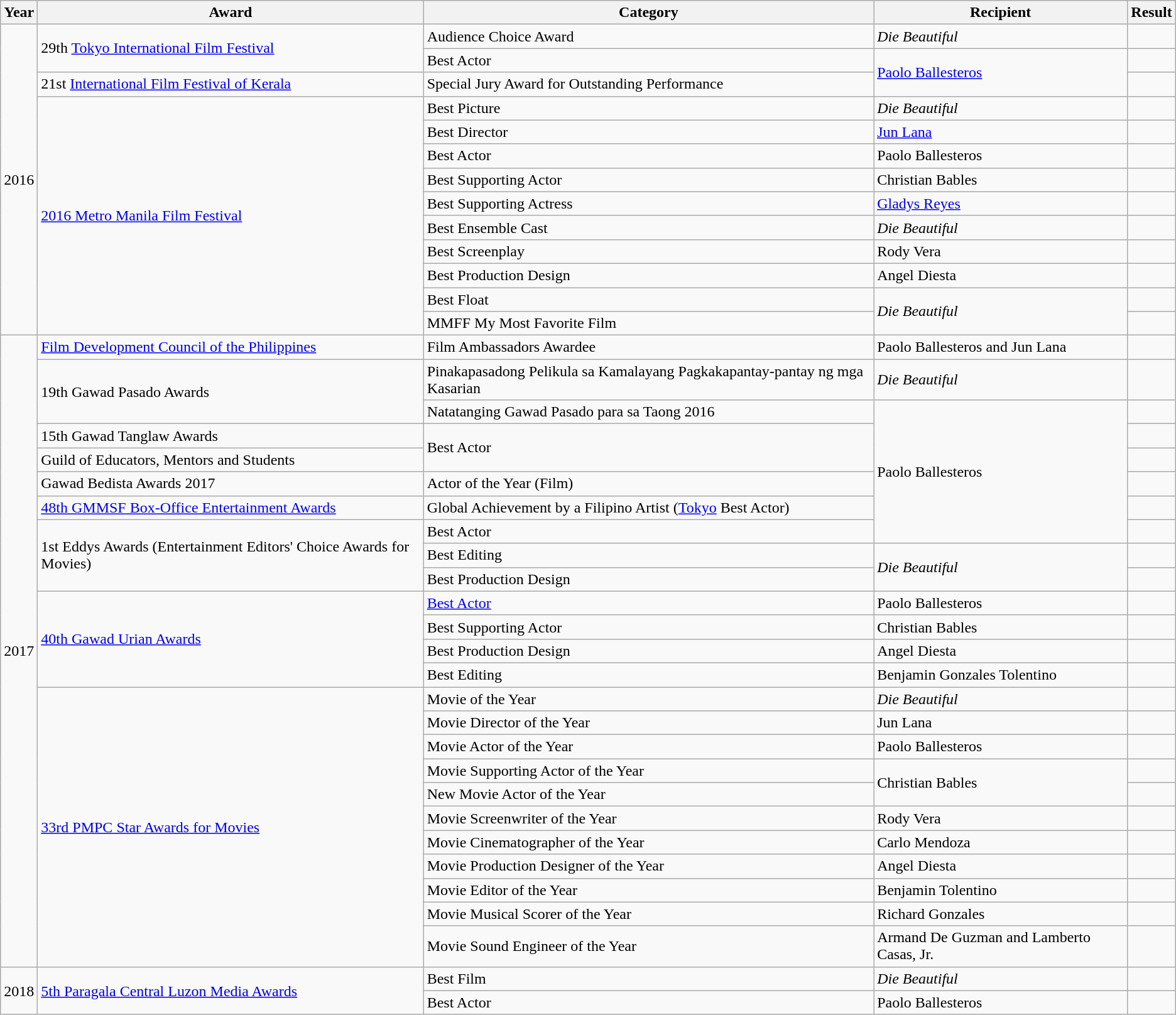<table class="wikitable">
<tr>
<th>Year</th>
<th>Award</th>
<th>Category</th>
<th>Recipient</th>
<th>Result</th>
</tr>
<tr>
<td rowspan="13">2016</td>
<td rowspan="2">29th <a href='#'>Tokyo International Film Festival</a></td>
<td>Audience Choice Award</td>
<td><em>Die Beautiful</em></td>
<td></td>
</tr>
<tr>
<td>Best Actor</td>
<td rowspan="2"><a href='#'>Paolo Ballesteros</a></td>
<td></td>
</tr>
<tr>
<td>21st <a href='#'>International Film Festival of Kerala</a></td>
<td>Special Jury Award for Outstanding Performance</td>
<td></td>
</tr>
<tr>
<td rowspan="10"><a href='#'>2016 Metro Manila Film Festival</a></td>
<td>Best Picture</td>
<td><em>Die Beautiful</em></td>
<td></td>
</tr>
<tr>
<td>Best Director</td>
<td><a href='#'>Jun Lana</a></td>
<td></td>
</tr>
<tr>
<td>Best Actor</td>
<td>Paolo Ballesteros</td>
<td></td>
</tr>
<tr>
<td>Best Supporting Actor</td>
<td>Christian Bables</td>
<td></td>
</tr>
<tr>
<td>Best Supporting Actress</td>
<td><a href='#'>Gladys Reyes</a></td>
<td></td>
</tr>
<tr>
<td>Best Ensemble Cast</td>
<td><em>Die Beautiful</em></td>
<td></td>
</tr>
<tr>
<td>Best Screenplay</td>
<td>Rody Vera</td>
<td></td>
</tr>
<tr>
<td>Best Production Design</td>
<td>Angel Diesta</td>
<td></td>
</tr>
<tr>
<td>Best Float</td>
<td rowspan="2"><em>Die Beautiful</em></td>
<td></td>
</tr>
<tr>
<td>MMFF My Most Favorite Film</td>
<td></td>
</tr>
<tr>
<td rowspan="25">2017</td>
<td><a href='#'>Film Development Council of the Philippines</a></td>
<td>Film Ambassadors Awardee</td>
<td>Paolo Ballesteros and Jun Lana</td>
<td></td>
</tr>
<tr>
<td rowspan="2">19th Gawad Pasado Awards</td>
<td>Pinakapasadong Pelikula sa Kamalayang Pagkakapantay-pantay ng mga Kasarian</td>
<td><em>Die Beautiful</em></td>
<td></td>
</tr>
<tr>
<td>Natatanging Gawad Pasado para sa Taong 2016</td>
<td rowspan="6">Paolo Ballesteros</td>
<td></td>
</tr>
<tr>
<td>15th Gawad Tanglaw Awards</td>
<td rowspan="2">Best Actor</td>
<td></td>
</tr>
<tr>
<td>Guild of Educators, Mentors and Students</td>
<td></td>
</tr>
<tr>
<td>Gawad Bedista Awards 2017</td>
<td>Actor of the Year (Film)</td>
<td></td>
</tr>
<tr>
<td><a href='#'>48th GMMSF Box-Office Entertainment Awards</a></td>
<td>Global Achievement by a Filipino Artist (<a href='#'>Tokyo</a> Best Actor)</td>
<td></td>
</tr>
<tr>
<td rowspan="3">1st Eddys Awards (Entertainment Editors' Choice Awards for Movies)</td>
<td>Best Actor</td>
<td></td>
</tr>
<tr>
<td>Best Editing</td>
<td rowspan="2"><em>Die Beautiful</em></td>
<td></td>
</tr>
<tr>
<td>Best Production Design</td>
<td></td>
</tr>
<tr>
<td rowspan="4"><a href='#'>40th Gawad Urian Awards</a><br></td>
<td><a href='#'>Best Actor</a></td>
<td>Paolo Ballesteros</td>
<td></td>
</tr>
<tr>
<td>Best Supporting Actor</td>
<td>Christian Bables</td>
<td></td>
</tr>
<tr>
<td>Best Production Design</td>
<td>Angel Diesta</td>
<td></td>
</tr>
<tr>
<td>Best Editing</td>
<td>Benjamin Gonzales Tolentino</td>
<td></td>
</tr>
<tr>
<td rowspan="11"><a href='#'>33rd PMPC Star Awards for Movies</a></td>
<td>Movie of the Year</td>
<td><em>Die Beautiful</em></td>
<td></td>
</tr>
<tr>
<td>Movie Director of the Year</td>
<td>Jun Lana</td>
<td></td>
</tr>
<tr>
<td>Movie Actor of the Year</td>
<td>Paolo Ballesteros</td>
<td></td>
</tr>
<tr>
<td>Movie Supporting Actor of the Year</td>
<td rowspan="2">Christian Bables</td>
<td></td>
</tr>
<tr>
<td>New Movie Actor of the Year</td>
<td></td>
</tr>
<tr>
<td>Movie Screenwriter of the Year</td>
<td>Rody Vera</td>
<td></td>
</tr>
<tr>
<td>Movie Cinematographer of the Year</td>
<td>Carlo Mendoza</td>
<td></td>
</tr>
<tr>
<td>Movie Production Designer of the Year</td>
<td>Angel Diesta</td>
<td></td>
</tr>
<tr>
<td>Movie Editor of the Year</td>
<td>Benjamin Tolentino</td>
<td></td>
</tr>
<tr>
<td>Movie Musical Scorer of the Year</td>
<td>Richard Gonzales</td>
<td></td>
</tr>
<tr>
<td>Movie Sound Engineer of the Year</td>
<td>Armand De Guzman and Lamberto Casas, Jr.</td>
<td></td>
</tr>
<tr>
<td rowspan="2">2018</td>
<td rowspan="2"><a href='#'>5th Paragala Central Luzon Media Awards</a></td>
<td>Best Film</td>
<td><em>Die Beautiful</em></td>
<td></td>
</tr>
<tr>
<td>Best Actor</td>
<td>Paolo Ballesteros</td>
<td></td>
</tr>
</table>
